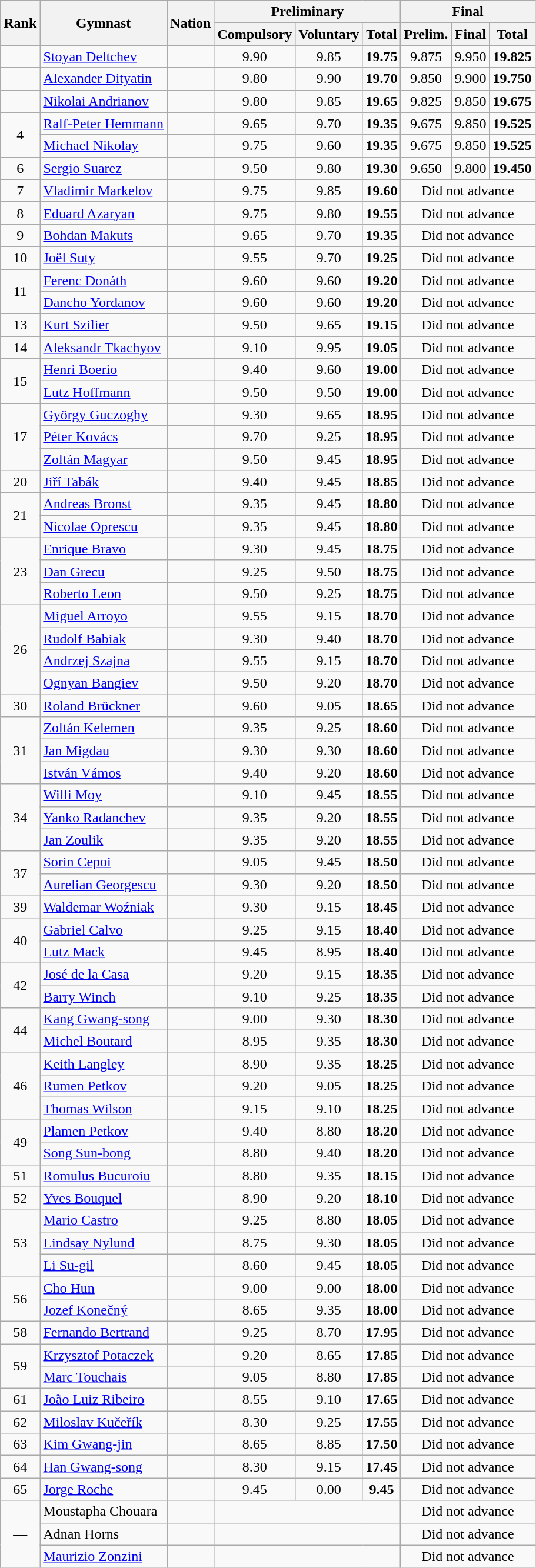<table class="wikitable sortable" style="text-align:center">
<tr>
<th rowspan=2>Rank</th>
<th rowspan=2>Gymnast</th>
<th rowspan=2>Nation</th>
<th colspan=3>Preliminary</th>
<th colspan=3>Final</th>
</tr>
<tr>
<th>Compulsory</th>
<th>Voluntary</th>
<th>Total</th>
<th> Prelim.</th>
<th>Final</th>
<th>Total</th>
</tr>
<tr>
<td></td>
<td align=left data-sort-value=Deltchev><a href='#'>Stoyan Deltchev</a></td>
<td align=left></td>
<td>9.90</td>
<td>9.85</td>
<td><strong>19.75</strong></td>
<td>9.875</td>
<td>9.950</td>
<td><strong>19.825</strong></td>
</tr>
<tr>
<td></td>
<td align=left data-sort-value=Dityatin><a href='#'>Alexander Dityatin</a></td>
<td align=left></td>
<td>9.80</td>
<td>9.90</td>
<td><strong>19.70</strong></td>
<td>9.850</td>
<td>9.900</td>
<td><strong>19.750</strong></td>
</tr>
<tr>
<td></td>
<td align=left data-sort-value=Andrianov><a href='#'>Nikolai Andrianov</a></td>
<td align=left></td>
<td>9.80</td>
<td>9.85</td>
<td><strong>19.65</strong></td>
<td>9.825</td>
<td>9.850</td>
<td><strong>19.675</strong></td>
</tr>
<tr>
<td rowspan=2>4</td>
<td align=left data-sort-value=Hemmann><a href='#'>Ralf-Peter Hemmann</a></td>
<td align=left></td>
<td>9.65</td>
<td>9.70</td>
<td><strong>19.35</strong></td>
<td>9.675</td>
<td>9.850</td>
<td><strong>19.525</strong></td>
</tr>
<tr>
<td align=left data-sort-value=Nikolay><a href='#'>Michael Nikolay</a></td>
<td align=left></td>
<td>9.75</td>
<td>9.60</td>
<td><strong>19.35</strong></td>
<td>9.675</td>
<td>9.850</td>
<td><strong>19.525</strong></td>
</tr>
<tr>
<td>6</td>
<td align=left data-sort-value=Suarez><a href='#'>Sergio Suarez</a></td>
<td align=left></td>
<td>9.50</td>
<td>9.80</td>
<td><strong>19.30</strong></td>
<td>9.650</td>
<td>9.800</td>
<td><strong>19.450</strong></td>
</tr>
<tr>
<td>7</td>
<td align=left data-sort-value=Markelov><a href='#'>Vladimir Markelov</a></td>
<td align=left></td>
<td>9.75</td>
<td>9.85</td>
<td><strong>19.60</strong></td>
<td colspan=3 data-sort-value=0.00>Did not advance</td>
</tr>
<tr>
<td>8</td>
<td align=left data-sort-value=Azaryan><a href='#'>Eduard Azaryan</a></td>
<td align=left></td>
<td>9.75</td>
<td>9.80</td>
<td><strong>19.55</strong></td>
<td colspan=3 data-sort-value=0.00>Did not advance</td>
</tr>
<tr>
<td>9</td>
<td align=left data-sort-value=Makuts><a href='#'>Bohdan Makuts</a></td>
<td align=left></td>
<td>9.65</td>
<td>9.70</td>
<td><strong>19.35</strong></td>
<td colspan=3 data-sort-value=0.00>Did not advance</td>
</tr>
<tr>
<td>10</td>
<td align=left data-sort-value=Suty><a href='#'>Joël Suty</a></td>
<td align=left></td>
<td>9.55</td>
<td>9.70</td>
<td><strong>19.25</strong></td>
<td colspan=3 data-sort-value=0.00>Did not advance</td>
</tr>
<tr>
<td rowspan=2>11</td>
<td align=left data-sort-value=Donáth><a href='#'>Ferenc Donáth</a></td>
<td align=left></td>
<td>9.60</td>
<td>9.60</td>
<td><strong>19.20</strong></td>
<td colspan=3 data-sort-value=0.00>Did not advance</td>
</tr>
<tr>
<td align=left data-sort-value=Yordanov><a href='#'>Dancho Yordanov</a></td>
<td align=left></td>
<td>9.60</td>
<td>9.60</td>
<td><strong>19.20</strong></td>
<td colspan=3 data-sort-value=0.00>Did not advance</td>
</tr>
<tr>
<td>13</td>
<td align=left data-sort-value=Szilier><a href='#'>Kurt Szilier</a></td>
<td align=left></td>
<td>9.50</td>
<td>9.65</td>
<td><strong>19.15</strong></td>
<td colspan=3 data-sort-value=0.00>Did not advance</td>
</tr>
<tr>
<td>14</td>
<td align=left data-sort-value=Tkachyov><a href='#'>Aleksandr Tkachyov</a></td>
<td align=left></td>
<td>9.10</td>
<td>9.95</td>
<td><strong>19.05</strong></td>
<td colspan=3 data-sort-value=0.00>Did not advance</td>
</tr>
<tr>
<td rowspan=2>15</td>
<td align=left data-sort-value=Boerio><a href='#'>Henri Boerio</a></td>
<td align=left></td>
<td>9.40</td>
<td>9.60</td>
<td><strong>19.00</strong></td>
<td colspan=3 data-sort-value=0.00>Did not advance</td>
</tr>
<tr>
<td align=left data-sort-value=Hoffmann><a href='#'>Lutz Hoffmann</a></td>
<td align=left></td>
<td>9.50</td>
<td>9.50</td>
<td><strong>19.00</strong></td>
<td colspan=3 data-sort-value=0.00>Did not advance</td>
</tr>
<tr>
<td rowspan=3>17</td>
<td align=left data-sort-value=Guczoghy><a href='#'>György Guczoghy</a></td>
<td align=left></td>
<td>9.30</td>
<td>9.65</td>
<td><strong>18.95</strong></td>
<td colspan=3 data-sort-value=0.00>Did not advance</td>
</tr>
<tr>
<td align=left data-sort-value=Kovács><a href='#'>Péter Kovács</a></td>
<td align=left></td>
<td>9.70</td>
<td>9.25</td>
<td><strong>18.95</strong></td>
<td colspan=3 data-sort-value=0.00>Did not advance</td>
</tr>
<tr>
<td align=left data-sort-value=Magyar><a href='#'>Zoltán Magyar</a></td>
<td align=left></td>
<td>9.50</td>
<td>9.45</td>
<td><strong>18.95</strong></td>
<td colspan=3 data-sort-value=0.00>Did not advance</td>
</tr>
<tr>
<td>20</td>
<td align=left data-sort-value=Tabák><a href='#'>Jiří Tabák</a></td>
<td align=left></td>
<td>9.40</td>
<td>9.45</td>
<td><strong>18.85</strong></td>
<td colspan=3 data-sort-value=0.00>Did not advance</td>
</tr>
<tr>
<td rowspan=2>21</td>
<td align=left data-sort-value=Bronst><a href='#'>Andreas Bronst</a></td>
<td align=left></td>
<td>9.35</td>
<td>9.45</td>
<td><strong>18.80</strong></td>
<td colspan=3 data-sort-value=0.00>Did not advance</td>
</tr>
<tr>
<td align=left data-sort-value=Oprescu><a href='#'>Nicolae Oprescu</a></td>
<td align=left></td>
<td>9.35</td>
<td>9.45</td>
<td><strong>18.80</strong></td>
<td colspan=3 data-sort-value=0.00>Did not advance</td>
</tr>
<tr>
<td rowspan=3>23</td>
<td align=left data-sort-value=Bravo><a href='#'>Enrique Bravo</a></td>
<td align=left></td>
<td>9.30</td>
<td>9.45</td>
<td><strong>18.75</strong></td>
<td colspan=3 data-sort-value=0.00>Did not advance</td>
</tr>
<tr>
<td align=left data-sort-value=Grecu><a href='#'>Dan Grecu</a></td>
<td align=left></td>
<td>9.25</td>
<td>9.50</td>
<td><strong>18.75</strong></td>
<td colspan=3 data-sort-value=0.00>Did not advance</td>
</tr>
<tr>
<td align=left data-sort-value=Leon><a href='#'>Roberto Leon</a></td>
<td align=left></td>
<td>9.50</td>
<td>9.25</td>
<td><strong>18.75</strong></td>
<td colspan=3 data-sort-value=0.00>Did not advance</td>
</tr>
<tr>
<td rowspan=4>26</td>
<td align=left data-sort-value=Arroyo><a href='#'>Miguel Arroyo</a></td>
<td align=left></td>
<td>9.55</td>
<td>9.15</td>
<td><strong>18.70</strong></td>
<td colspan=3 data-sort-value=0.00>Did not advance</td>
</tr>
<tr>
<td align=left data-sort-value=Babiak><a href='#'>Rudolf Babiak</a></td>
<td align=left></td>
<td>9.30</td>
<td>9.40</td>
<td><strong>18.70</strong></td>
<td colspan=3 data-sort-value=0.00>Did not advance</td>
</tr>
<tr>
<td align=left data-sort-value=Szajna><a href='#'>Andrzej Szajna</a></td>
<td align=left></td>
<td>9.55</td>
<td>9.15</td>
<td><strong>18.70</strong></td>
<td colspan=3 data-sort-value=0.00>Did not advance</td>
</tr>
<tr>
<td align=left data-sort-value=Bangiev><a href='#'>Ognyan Bangiev</a></td>
<td align=left></td>
<td>9.50</td>
<td>9.20</td>
<td><strong>18.70</strong></td>
<td colspan=3 data-sort-value=0.00>Did not advance</td>
</tr>
<tr>
<td>30</td>
<td align=left data-sort-value=Brückner><a href='#'>Roland Brückner</a></td>
<td align=left></td>
<td>9.60</td>
<td>9.05</td>
<td><strong>18.65</strong></td>
<td colspan=3 data-sort-value=0.00>Did not advance</td>
</tr>
<tr>
<td rowspan=3>31</td>
<td align=left data-sort-value=Kelemen><a href='#'>Zoltán Kelemen</a></td>
<td align=left></td>
<td>9.35</td>
<td>9.25</td>
<td><strong>18.60</strong></td>
<td colspan=3 data-sort-value=0.00>Did not advance</td>
</tr>
<tr>
<td align=left data-sort-value=Migdau><a href='#'>Jan Migdau</a></td>
<td align=left></td>
<td>9.30</td>
<td>9.30</td>
<td><strong>18.60</strong></td>
<td colspan=3 data-sort-value=0.00>Did not advance</td>
</tr>
<tr>
<td align=left data-sort-value=Vámos><a href='#'>István Vámos</a></td>
<td align=left></td>
<td>9.40</td>
<td>9.20</td>
<td><strong>18.60</strong></td>
<td colspan=3 data-sort-value=0.00>Did not advance</td>
</tr>
<tr>
<td rowspan=3>34</td>
<td align=left data-sort-value=Moy><a href='#'>Willi Moy</a></td>
<td align=left></td>
<td>9.10</td>
<td>9.45</td>
<td><strong>18.55</strong></td>
<td colspan=3 data-sort-value=0.00>Did not advance</td>
</tr>
<tr>
<td align=left data-sort-value=Radanchev><a href='#'>Yanko Radanchev</a></td>
<td align=left></td>
<td>9.35</td>
<td>9.20</td>
<td><strong>18.55</strong></td>
<td colspan=3 data-sort-value=0.00>Did not advance</td>
</tr>
<tr>
<td align=left data-sort-value=Zoulik><a href='#'>Jan Zoulik</a></td>
<td align=left></td>
<td>9.35</td>
<td>9.20</td>
<td><strong>18.55</strong></td>
<td colspan=3 data-sort-value=0.00>Did not advance</td>
</tr>
<tr>
<td rowspan=2>37</td>
<td align=left data-sort-value=Cepoi><a href='#'>Sorin Cepoi</a></td>
<td align=left></td>
<td>9.05</td>
<td>9.45</td>
<td><strong>18.50</strong></td>
<td colspan=3 data-sort-value=0.00>Did not advance</td>
</tr>
<tr>
<td align=left data-sort-value=Georgescu><a href='#'>Aurelian Georgescu</a></td>
<td align=left></td>
<td>9.30</td>
<td>9.20</td>
<td><strong>18.50</strong></td>
<td colspan=3 data-sort-value=0.00>Did not advance</td>
</tr>
<tr>
<td>39</td>
<td align=left data-sort-value=Woźniak><a href='#'>Waldemar Woźniak</a></td>
<td align=left></td>
<td>9.30</td>
<td>9.15</td>
<td><strong>18.45</strong></td>
<td colspan=3 data-sort-value=0.00>Did not advance</td>
</tr>
<tr>
<td rowspan=2>40</td>
<td align=left data-sort-value=Calvo><a href='#'>Gabriel Calvo</a></td>
<td align=left></td>
<td>9.25</td>
<td>9.15</td>
<td><strong>18.40</strong></td>
<td colspan=3 data-sort-value=0.00>Did not advance</td>
</tr>
<tr>
<td align=left data-sort-value=Mack><a href='#'>Lutz Mack</a></td>
<td align=left></td>
<td>9.45</td>
<td>8.95</td>
<td><strong>18.40</strong></td>
<td colspan=3 data-sort-value=0.00>Did not advance</td>
</tr>
<tr>
<td rowspan=2>42</td>
<td align=left data-sort-value=de la Casa><a href='#'>José de la Casa</a></td>
<td align=left></td>
<td>9.20</td>
<td>9.15</td>
<td><strong>18.35</strong></td>
<td colspan=3 data-sort-value=0.00>Did not advance</td>
</tr>
<tr>
<td align=left data-sort-value=Winch><a href='#'>Barry Winch</a></td>
<td align=left></td>
<td>9.10</td>
<td>9.25</td>
<td><strong>18.35</strong></td>
<td colspan=3 data-sort-value=0.00>Did not advance</td>
</tr>
<tr>
<td rowspan=2>44</td>
<td align=left data-sort-value=Kang><a href='#'>Kang Gwang-song</a></td>
<td align=left></td>
<td>9.00</td>
<td>9.30</td>
<td><strong>18.30</strong></td>
<td colspan=3 data-sort-value=0.00>Did not advance</td>
</tr>
<tr>
<td align=left data-sort-value=Boutard><a href='#'>Michel Boutard</a></td>
<td align=left></td>
<td>8.95</td>
<td>9.35</td>
<td><strong>18.30</strong></td>
<td colspan=3 data-sort-value=0.00>Did not advance</td>
</tr>
<tr>
<td rowspan=3>46</td>
<td align=left data-sort-value=Langley><a href='#'>Keith Langley</a></td>
<td align=left></td>
<td>8.90</td>
<td>9.35</td>
<td><strong>18.25</strong></td>
<td colspan=3 data-sort-value=0.00>Did not advance</td>
</tr>
<tr>
<td align=left data-sort-value=Petkov><a href='#'>Rumen Petkov</a></td>
<td align=left></td>
<td>9.20</td>
<td>9.05</td>
<td><strong>18.25</strong></td>
<td colspan=3 data-sort-value=0.00>Did not advance</td>
</tr>
<tr>
<td align=left data-sort-value=Wilson><a href='#'>Thomas Wilson</a></td>
<td align=left></td>
<td>9.15</td>
<td>9.10</td>
<td><strong>18.25</strong></td>
<td colspan=3 data-sort-value=0.00>Did not advance</td>
</tr>
<tr>
<td rowspan=2>49</td>
<td align=left data-sort-value=Petkov><a href='#'>Plamen Petkov</a></td>
<td align=left></td>
<td>9.40</td>
<td>8.80</td>
<td><strong>18.20</strong></td>
<td colspan=3 data-sort-value=0.00>Did not advance</td>
</tr>
<tr>
<td align=left data-sort-value=Song><a href='#'>Song Sun-bong</a></td>
<td align=left></td>
<td>8.80</td>
<td>9.40</td>
<td><strong>18.20</strong></td>
<td colspan=3 data-sort-value=0.00>Did not advance</td>
</tr>
<tr>
<td>51</td>
<td align=left data-sort-value=Bucuroiu><a href='#'>Romulus Bucuroiu</a></td>
<td align=left></td>
<td>8.80</td>
<td>9.35</td>
<td><strong>18.15</strong></td>
<td colspan=3 data-sort-value=0.00>Did not advance</td>
</tr>
<tr>
<td>52</td>
<td align=left data-sort-value=Bouquel><a href='#'>Yves Bouquel</a></td>
<td align=left></td>
<td>8.90</td>
<td>9.20</td>
<td><strong>18.10</strong></td>
<td colspan=3 data-sort-value=0.00>Did not advance</td>
</tr>
<tr>
<td rowspan=3>53</td>
<td align=left data-sort-value=Castro><a href='#'>Mario Castro</a></td>
<td align=left></td>
<td>9.25</td>
<td>8.80</td>
<td><strong>18.05</strong></td>
<td colspan=3 data-sort-value=0.00>Did not advance</td>
</tr>
<tr>
<td align=left data-sort-value=Nylund><a href='#'>Lindsay Nylund</a></td>
<td align=left></td>
<td>8.75</td>
<td>9.30</td>
<td><strong>18.05</strong></td>
<td colspan=3 data-sort-value=0.00>Did not advance</td>
</tr>
<tr>
<td align=left data-sort-value=Li><a href='#'>Li Su-gil</a></td>
<td align=left></td>
<td>8.60</td>
<td>9.45</td>
<td><strong>18.05</strong></td>
<td colspan=3 data-sort-value=0.00>Did not advance</td>
</tr>
<tr>
<td rowspan=2>56</td>
<td align=left data-sort-value=Cho><a href='#'>Cho Hun</a></td>
<td align=left></td>
<td>9.00</td>
<td>9.00</td>
<td><strong>18.00</strong></td>
<td colspan=3 data-sort-value=0.00>Did not advance</td>
</tr>
<tr>
<td align=left data-sort-value=Konečný><a href='#'>Jozef Konečný</a></td>
<td align=left></td>
<td>8.65</td>
<td>9.35</td>
<td><strong>18.00</strong></td>
<td colspan=3 data-sort-value=0.00>Did not advance</td>
</tr>
<tr>
<td>58</td>
<td align=left data-sort-value=Bertrand><a href='#'>Fernando Bertrand</a></td>
<td align=left></td>
<td>9.25</td>
<td>8.70</td>
<td><strong>17.95</strong></td>
<td colspan=3 data-sort-value=0.00>Did not advance</td>
</tr>
<tr>
<td rowspan=2>59</td>
<td align=left data-sort-value=Potaczek><a href='#'>Krzysztof Potaczek</a></td>
<td align=left></td>
<td>9.20</td>
<td>8.65</td>
<td><strong>17.85</strong></td>
<td colspan=3 data-sort-value=0.00>Did not advance</td>
</tr>
<tr>
<td align=left data-sort-value=Touchais><a href='#'>Marc Touchais</a></td>
<td align=left></td>
<td>9.05</td>
<td>8.80</td>
<td><strong>17.85</strong></td>
<td colspan=3 data-sort-value=0.00>Did not advance</td>
</tr>
<tr>
<td>61</td>
<td align=left data-sort-value=Ribeiro><a href='#'>João Luiz Ribeiro</a></td>
<td align=left></td>
<td>8.55</td>
<td>9.10</td>
<td><strong>17.65</strong></td>
<td colspan=3 data-sort-value=0.00>Did not advance</td>
</tr>
<tr>
<td>62</td>
<td align=left data-sort-value=Kučeřík><a href='#'>Miloslav Kučeřík</a></td>
<td align=left></td>
<td>8.30</td>
<td>9.25</td>
<td><strong>17.55</strong></td>
<td colspan=3 data-sort-value=0.00>Did not advance</td>
</tr>
<tr>
<td>63</td>
<td align=left data-sort-value=Kim><a href='#'>Kim Gwang-jin</a></td>
<td align=left></td>
<td>8.65</td>
<td>8.85</td>
<td><strong>17.50</strong></td>
<td colspan=3 data-sort-value=0.00>Did not advance</td>
</tr>
<tr>
<td>64</td>
<td align=left data-sort-value=Han><a href='#'>Han Gwang-song</a></td>
<td align=left></td>
<td>8.30</td>
<td>9.15</td>
<td><strong>17.45</strong></td>
<td colspan=3 data-sort-value=0.00>Did not advance</td>
</tr>
<tr>
<td>65</td>
<td align=left data-sort-value=Roche><a href='#'>Jorge Roche</a></td>
<td align=left></td>
<td>9.45</td>
<td>0.00</td>
<td><strong>9.45</strong></td>
<td colspan=3 data-sort-value=0.00>Did not advance</td>
</tr>
<tr>
<td rowspan=3 data-sort-value=66>—</td>
<td align=left data-sort-value=Chouara>Moustapha Chouara</td>
<td align=left></td>
<td colspan=3 data-sort-value=0.00></td>
<td colspan=3 data-sort-value=0.00>Did not advance</td>
</tr>
<tr>
<td align=left data-sort-value=Horns>Adnan Horns</td>
<td align=left></td>
<td colspan=3 data-sort-value=0.00></td>
<td colspan=3 data-sort-value=0.00>Did not advance</td>
</tr>
<tr>
<td align=left data-sort-value=Zonzini><a href='#'>Maurizio Zonzini</a></td>
<td align=left></td>
<td colspan=3 data-sort-value=0.00></td>
<td colspan=3 data-sort-value=0.00>Did not advance</td>
</tr>
</table>
